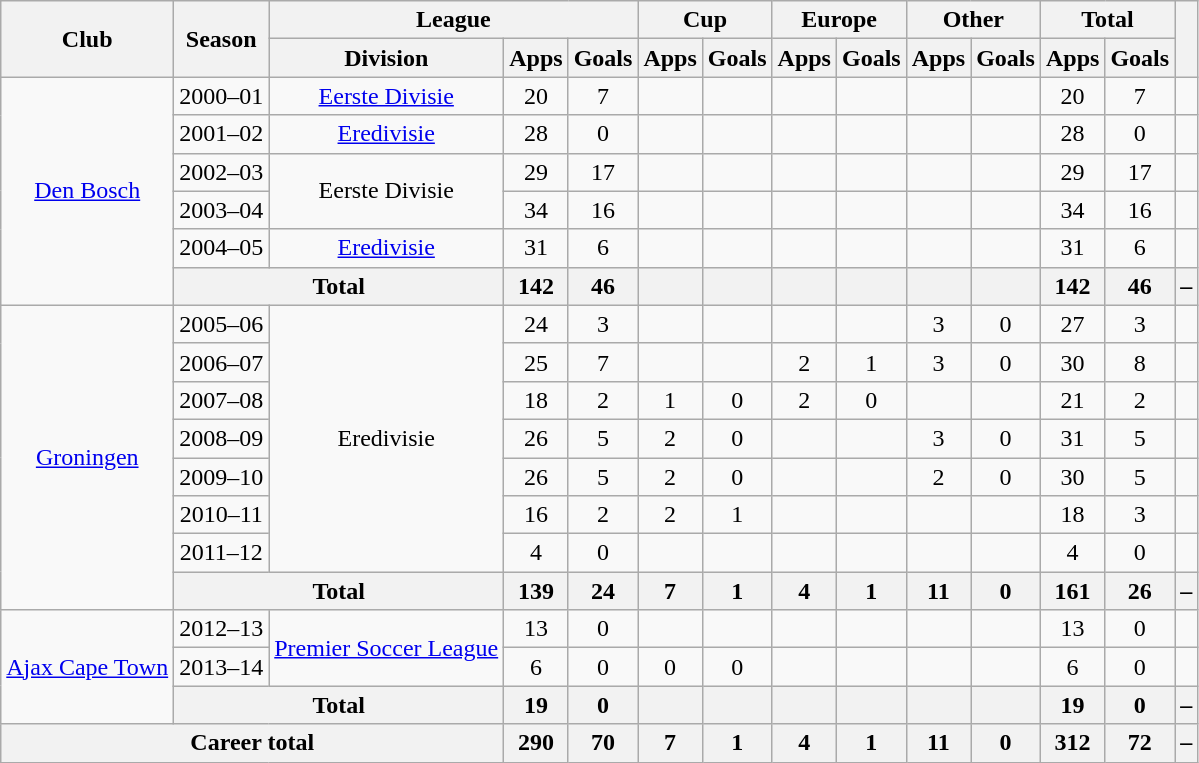<table class="wikitable" style="text-align: center">
<tr>
<th rowspan="2">Club</th>
<th rowspan="2">Season</th>
<th colspan="3">League</th>
<th colspan="2">Cup</th>
<th colspan="2">Europe</th>
<th colspan="2">Other</th>
<th colspan="2">Total</th>
<th rowspan="2"></th>
</tr>
<tr>
<th>Division</th>
<th>Apps</th>
<th>Goals</th>
<th>Apps</th>
<th>Goals</th>
<th>Apps</th>
<th>Goals</th>
<th>Apps</th>
<th>Goals</th>
<th>Apps</th>
<th>Goals</th>
</tr>
<tr>
<td rowspan="6"><a href='#'>Den Bosch</a></td>
<td>2000–01</td>
<td><a href='#'>Eerste Divisie</a></td>
<td>20</td>
<td>7</td>
<td></td>
<td></td>
<td></td>
<td></td>
<td></td>
<td></td>
<td>20</td>
<td>7</td>
<td></td>
</tr>
<tr>
<td>2001–02</td>
<td><a href='#'>Eredivisie</a></td>
<td>28</td>
<td>0</td>
<td></td>
<td></td>
<td></td>
<td></td>
<td></td>
<td></td>
<td>28</td>
<td>0</td>
<td></td>
</tr>
<tr>
<td>2002–03</td>
<td rowspan="2">Eerste Divisie</td>
<td>29</td>
<td>17</td>
<td></td>
<td></td>
<td></td>
<td></td>
<td></td>
<td></td>
<td>29</td>
<td>17</td>
<td></td>
</tr>
<tr>
<td>2003–04</td>
<td>34</td>
<td>16</td>
<td></td>
<td></td>
<td></td>
<td></td>
<td></td>
<td></td>
<td>34</td>
<td>16</td>
<td></td>
</tr>
<tr>
<td>2004–05</td>
<td><a href='#'>Eredivisie</a></td>
<td>31</td>
<td>6</td>
<td></td>
<td></td>
<td></td>
<td></td>
<td></td>
<td></td>
<td>31</td>
<td>6</td>
<td></td>
</tr>
<tr>
<th colspan="2">Total</th>
<th>142</th>
<th>46</th>
<th></th>
<th></th>
<th></th>
<th></th>
<th></th>
<th></th>
<th>142</th>
<th>46</th>
<th>–</th>
</tr>
<tr>
<td rowspan="8"><a href='#'>Groningen</a></td>
<td>2005–06</td>
<td rowspan="7">Eredivisie</td>
<td>24</td>
<td>3</td>
<td></td>
<td></td>
<td></td>
<td></td>
<td>3</td>
<td>0</td>
<td>27</td>
<td>3</td>
<td></td>
</tr>
<tr>
<td>2006–07</td>
<td>25</td>
<td>7</td>
<td></td>
<td></td>
<td>2</td>
<td>1</td>
<td>3</td>
<td>0</td>
<td>30</td>
<td>8</td>
<td></td>
</tr>
<tr>
<td>2007–08</td>
<td>18</td>
<td>2</td>
<td>1</td>
<td>0</td>
<td>2</td>
<td>0</td>
<td></td>
<td></td>
<td>21</td>
<td>2</td>
<td></td>
</tr>
<tr>
<td>2008–09</td>
<td>26</td>
<td>5</td>
<td>2</td>
<td>0</td>
<td></td>
<td></td>
<td>3</td>
<td>0</td>
<td>31</td>
<td>5</td>
<td></td>
</tr>
<tr>
<td>2009–10</td>
<td>26</td>
<td>5</td>
<td>2</td>
<td>0</td>
<td></td>
<td></td>
<td>2</td>
<td>0</td>
<td>30</td>
<td>5</td>
<td></td>
</tr>
<tr>
<td>2010–11</td>
<td>16</td>
<td>2</td>
<td>2</td>
<td>1</td>
<td></td>
<td></td>
<td></td>
<td></td>
<td>18</td>
<td>3</td>
<td></td>
</tr>
<tr>
<td>2011–12</td>
<td>4</td>
<td>0</td>
<td></td>
<td></td>
<td></td>
<td></td>
<td></td>
<td></td>
<td>4</td>
<td>0</td>
<td></td>
</tr>
<tr>
<th colspan="2">Total</th>
<th>139</th>
<th>24</th>
<th>7</th>
<th>1</th>
<th>4</th>
<th>1</th>
<th>11</th>
<th>0</th>
<th>161</th>
<th>26</th>
<th>–</th>
</tr>
<tr>
<td rowspan="3"><a href='#'>Ajax Cape Town</a></td>
<td>2012–13</td>
<td rowspan="2"><a href='#'>Premier Soccer League</a></td>
<td>13</td>
<td>0</td>
<td></td>
<td></td>
<td></td>
<td></td>
<td></td>
<td></td>
<td>13</td>
<td>0</td>
<td></td>
</tr>
<tr>
<td>2013–14</td>
<td>6</td>
<td>0</td>
<td>0</td>
<td>0</td>
<td></td>
<td></td>
<td></td>
<td></td>
<td>6</td>
<td>0</td>
<td></td>
</tr>
<tr>
<th colspan="2">Total</th>
<th>19</th>
<th>0</th>
<th></th>
<th></th>
<th></th>
<th></th>
<th></th>
<th></th>
<th>19</th>
<th>0</th>
<th>–</th>
</tr>
<tr>
<th colspan="3">Career total</th>
<th>290</th>
<th>70</th>
<th>7</th>
<th>1</th>
<th>4</th>
<th>1</th>
<th>11</th>
<th>0</th>
<th>312</th>
<th>72</th>
<th>–</th>
</tr>
</table>
